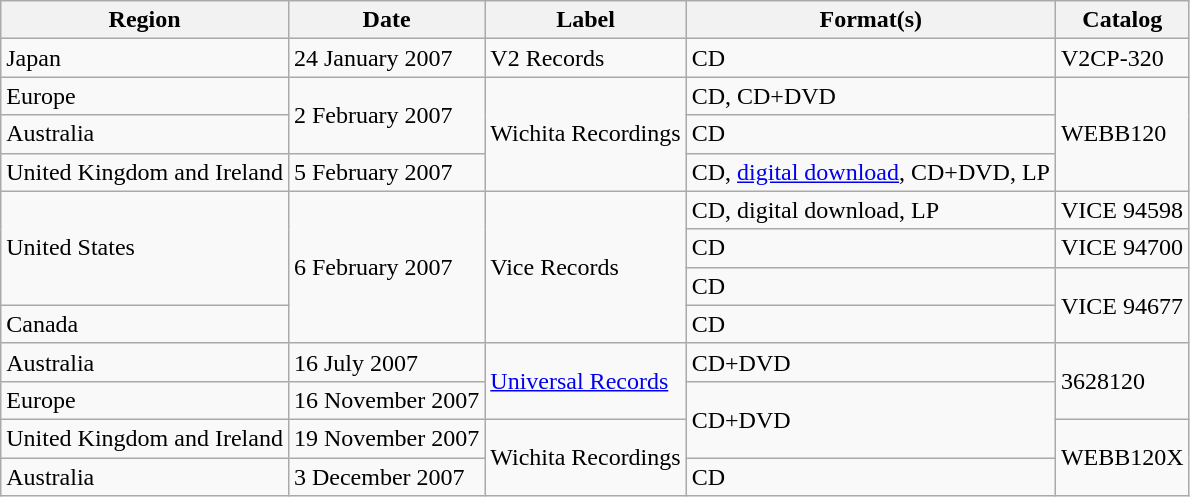<table class="wikitable">
<tr>
<th>Region</th>
<th>Date</th>
<th>Label</th>
<th>Format(s)</th>
<th>Catalog</th>
</tr>
<tr>
<td>Japan</td>
<td>24 January 2007</td>
<td>V2 Records</td>
<td>CD</td>
<td>V2CP-320</td>
</tr>
<tr>
<td>Europe</td>
<td rowspan=2>2 February 2007</td>
<td rowspan=3>Wichita Recordings</td>
<td>CD, CD+DVD</td>
<td rowspan=3>WEBB120</td>
</tr>
<tr>
<td>Australia</td>
<td>CD</td>
</tr>
<tr>
<td>United Kingdom and Ireland</td>
<td>5 February 2007</td>
<td>CD, <a href='#'>digital download</a>, CD+DVD, LP</td>
</tr>
<tr>
<td rowspan=3>United States</td>
<td rowspan=4>6 February 2007</td>
<td rowspan=4>Vice Records</td>
<td>CD, digital download, LP</td>
<td>VICE 94598</td>
</tr>
<tr>
<td>CD </td>
<td>VICE 94700</td>
</tr>
<tr>
<td>CD </td>
<td rowspan=2>VICE 94677</td>
</tr>
<tr>
<td>Canada</td>
<td>CD</td>
</tr>
<tr>
<td>Australia</td>
<td>16 July 2007</td>
<td rowspan=2><a href='#'>Universal Records</a></td>
<td>CD+DVD</td>
<td rowspan=2>3628120</td>
</tr>
<tr>
<td>Europe</td>
<td>16 November 2007</td>
<td rowspan=2>CD+DVD </td>
</tr>
<tr>
<td>United Kingdom and Ireland</td>
<td>19 November 2007</td>
<td rowspan=2>Wichita Recordings</td>
<td rowspan=2>WEBB120X</td>
</tr>
<tr>
<td>Australia</td>
<td>3 December 2007</td>
<td>CD </td>
</tr>
</table>
